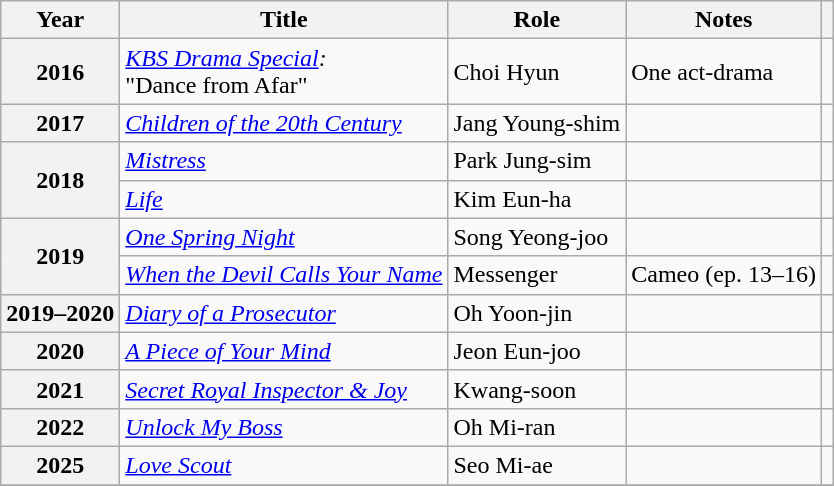<table class="wikitable sortable plainrowheaders">
<tr>
<th>Year</th>
<th>Title</th>
<th>Role</th>
<th>Notes</th>
<th scope="col" class="unsortable"></th>
</tr>
<tr>
<th scope="row">2016</th>
<td><em><a href='#'>KBS Drama Special</a>:</em><br>"Dance from Afar"</td>
<td>Choi Hyun</td>
<td>One act-drama</td>
<td></td>
</tr>
<tr>
<th scope="row">2017</th>
<td><em><a href='#'>Children of the 20th Century</a></em></td>
<td>Jang Young-shim</td>
<td></td>
<td></td>
</tr>
<tr>
<th scope="row" rowspan="2">2018</th>
<td><em><a href='#'>Mistress</a></em></td>
<td>Park Jung-sim</td>
<td></td>
<td></td>
</tr>
<tr>
<td><em><a href='#'>Life</a></em></td>
<td>Kim Eun-ha</td>
<td></td>
<td></td>
</tr>
<tr>
<th scope="row" rowspan="2">2019</th>
<td><em><a href='#'>One Spring Night</a></em></td>
<td>Song Yeong-joo</td>
<td></td>
<td></td>
</tr>
<tr>
<td><em><a href='#'>When the Devil Calls Your Name</a></em></td>
<td>Messenger</td>
<td>Cameo (ep. 13–16)</td>
<td></td>
</tr>
<tr>
<th scope="row">2019–2020</th>
<td><em><a href='#'>Diary of a Prosecutor</a></em></td>
<td>Oh Yoon-jin</td>
<td></td>
<td></td>
</tr>
<tr>
<th scope="row">2020</th>
<td><em><a href='#'>A Piece of Your Mind</a></em></td>
<td>Jeon Eun-joo</td>
<td></td>
<td></td>
</tr>
<tr>
<th scope="row">2021</th>
<td><em><a href='#'>Secret Royal Inspector & Joy</a></em></td>
<td>Kwang-soon</td>
<td></td>
<td></td>
</tr>
<tr>
<th scope="row">2022</th>
<td><em><a href='#'>Unlock My Boss</a></em></td>
<td>Oh Mi-ran</td>
<td></td>
<td></td>
</tr>
<tr>
<th scope="row">2025</th>
<td><em><a href='#'>Love Scout</a></em></td>
<td>Seo Mi-ae</td>
<td></td>
<td></td>
</tr>
<tr>
</tr>
</table>
